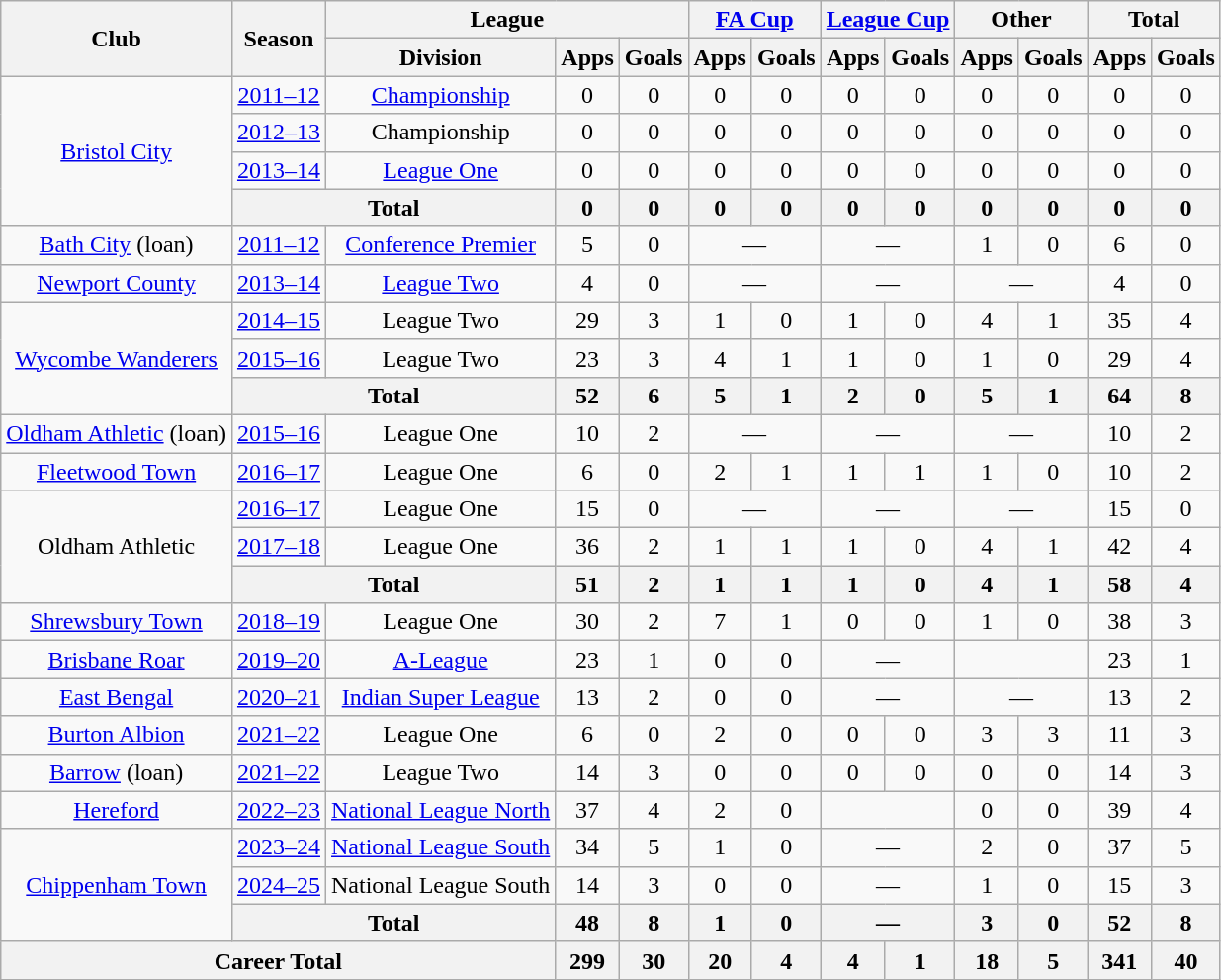<table class="wikitable" style="text-align:center">
<tr>
<th rowspan="2">Club</th>
<th rowspan="2">Season</th>
<th colspan="3">League</th>
<th colspan="2"><a href='#'>FA Cup</a></th>
<th colspan="2"><a href='#'>League Cup</a></th>
<th colspan="2">Other</th>
<th colspan="2">Total</th>
</tr>
<tr>
<th>Division</th>
<th>Apps</th>
<th>Goals</th>
<th>Apps</th>
<th>Goals</th>
<th>Apps</th>
<th>Goals</th>
<th>Apps</th>
<th>Goals</th>
<th>Apps</th>
<th>Goals</th>
</tr>
<tr>
<td rowspan="4"><a href='#'>Bristol City</a></td>
<td><a href='#'>2011–12</a></td>
<td><a href='#'>Championship</a></td>
<td>0</td>
<td>0</td>
<td>0</td>
<td>0</td>
<td>0</td>
<td>0</td>
<td>0</td>
<td>0</td>
<td>0</td>
<td>0</td>
</tr>
<tr>
<td><a href='#'>2012–13</a></td>
<td>Championship</td>
<td>0</td>
<td>0</td>
<td>0</td>
<td>0</td>
<td>0</td>
<td>0</td>
<td>0</td>
<td>0</td>
<td>0</td>
<td>0</td>
</tr>
<tr>
<td><a href='#'>2013–14</a></td>
<td><a href='#'>League One</a></td>
<td>0</td>
<td>0</td>
<td>0</td>
<td>0</td>
<td>0</td>
<td>0</td>
<td>0</td>
<td>0</td>
<td>0</td>
<td>0</td>
</tr>
<tr>
<th colspan="2">Total</th>
<th>0</th>
<th>0</th>
<th>0</th>
<th>0</th>
<th>0</th>
<th>0</th>
<th>0</th>
<th>0</th>
<th>0</th>
<th>0</th>
</tr>
<tr>
<td><a href='#'>Bath City</a> (loan)</td>
<td><a href='#'>2011–12</a></td>
<td><a href='#'>Conference Premier</a></td>
<td>5</td>
<td>0</td>
<td colspan="2">—</td>
<td colspan="2">—</td>
<td>1</td>
<td>0</td>
<td>6</td>
<td>0</td>
</tr>
<tr>
<td><a href='#'>Newport County</a></td>
<td><a href='#'>2013–14</a></td>
<td><a href='#'>League Two</a></td>
<td>4</td>
<td>0</td>
<td colspan="2">—</td>
<td colspan="2">—</td>
<td colspan="2">—</td>
<td>4</td>
<td>0</td>
</tr>
<tr>
<td rowspan="3"><a href='#'>Wycombe Wanderers</a></td>
<td><a href='#'>2014–15</a></td>
<td>League Two</td>
<td>29</td>
<td>3</td>
<td>1</td>
<td>0</td>
<td>1</td>
<td>0</td>
<td>4</td>
<td>1</td>
<td>35</td>
<td>4</td>
</tr>
<tr>
<td><a href='#'>2015–16</a></td>
<td>League Two</td>
<td>23</td>
<td>3</td>
<td>4</td>
<td>1</td>
<td>1</td>
<td>0</td>
<td>1</td>
<td>0</td>
<td>29</td>
<td>4</td>
</tr>
<tr>
<th colspan="2">Total</th>
<th>52</th>
<th>6</th>
<th>5</th>
<th>1</th>
<th>2</th>
<th>0</th>
<th>5</th>
<th>1</th>
<th>64</th>
<th>8</th>
</tr>
<tr>
<td><a href='#'>Oldham Athletic</a> (loan)</td>
<td><a href='#'>2015–16</a></td>
<td>League One</td>
<td>10</td>
<td>2</td>
<td colspan="2">—</td>
<td colspan="2">—</td>
<td colspan="2">—</td>
<td>10</td>
<td>2</td>
</tr>
<tr>
<td><a href='#'>Fleetwood Town</a></td>
<td><a href='#'>2016–17</a></td>
<td>League One</td>
<td>6</td>
<td>0</td>
<td>2</td>
<td>1</td>
<td>1</td>
<td>1</td>
<td>1</td>
<td>0</td>
<td>10</td>
<td>2</td>
</tr>
<tr>
<td rowspan="3">Oldham Athletic</td>
<td><a href='#'>2016–17</a></td>
<td>League One</td>
<td>15</td>
<td>0</td>
<td colspan="2">—</td>
<td colspan="2">—</td>
<td colspan="2">—</td>
<td>15</td>
<td>0</td>
</tr>
<tr>
<td><a href='#'>2017–18</a></td>
<td>League One</td>
<td>36</td>
<td>2</td>
<td>1</td>
<td>1</td>
<td>1</td>
<td>0</td>
<td>4</td>
<td>1</td>
<td>42</td>
<td>4</td>
</tr>
<tr>
<th colspan="2">Total</th>
<th>51</th>
<th>2</th>
<th>1</th>
<th>1</th>
<th>1</th>
<th>0</th>
<th>4</th>
<th>1</th>
<th>58</th>
<th>4</th>
</tr>
<tr>
<td><a href='#'>Shrewsbury Town</a></td>
<td><a href='#'>2018–19</a></td>
<td>League One</td>
<td>30</td>
<td>2</td>
<td>7</td>
<td>1</td>
<td>0</td>
<td>0</td>
<td>1</td>
<td>0</td>
<td>38</td>
<td>3</td>
</tr>
<tr>
<td><a href='#'>Brisbane Roar</a></td>
<td><a href='#'>2019–20</a></td>
<td><a href='#'>A-League</a></td>
<td>23</td>
<td>1</td>
<td>0</td>
<td>0</td>
<td colspan="2">—</td>
<td colspan="2"></td>
<td>23</td>
<td>1</td>
</tr>
<tr>
<td><a href='#'>East Bengal</a></td>
<td><a href='#'>2020–21</a></td>
<td><a href='#'>Indian Super League</a></td>
<td>13</td>
<td>2</td>
<td>0</td>
<td>0</td>
<td colspan="2">—</td>
<td colspan="2">—</td>
<td>13</td>
<td>2</td>
</tr>
<tr>
<td><a href='#'>Burton Albion</a></td>
<td><a href='#'>2021–22</a></td>
<td>League One</td>
<td>6</td>
<td>0</td>
<td>2</td>
<td>0</td>
<td>0</td>
<td>0</td>
<td>3</td>
<td>3</td>
<td>11</td>
<td>3</td>
</tr>
<tr>
<td><a href='#'>Barrow</a> (loan)</td>
<td><a href='#'>2021–22</a></td>
<td>League Two</td>
<td>14</td>
<td>3</td>
<td>0</td>
<td>0</td>
<td>0</td>
<td>0</td>
<td>0</td>
<td>0</td>
<td>14</td>
<td>3</td>
</tr>
<tr>
<td><a href='#'>Hereford</a></td>
<td><a href='#'>2022–23</a></td>
<td><a href='#'>National League North</a></td>
<td>37</td>
<td>4</td>
<td>2</td>
<td>0</td>
<td colspan="2"></td>
<td>0</td>
<td>0</td>
<td>39</td>
<td>4</td>
</tr>
<tr>
<td rowspan="3"><a href='#'>Chippenham Town</a></td>
<td><a href='#'>2023–24</a></td>
<td><a href='#'>National League South</a></td>
<td>34</td>
<td>5</td>
<td>1</td>
<td>0</td>
<td colspan="2">—</td>
<td>2</td>
<td>0</td>
<td>37</td>
<td>5</td>
</tr>
<tr>
<td><a href='#'>2024–25</a></td>
<td>National League South</td>
<td>14</td>
<td>3</td>
<td>0</td>
<td>0</td>
<td colspan="2">—</td>
<td>1</td>
<td>0</td>
<td>15</td>
<td>3</td>
</tr>
<tr>
<th colspan="2">Total</th>
<th>48</th>
<th>8</th>
<th>1</th>
<th>0</th>
<th colspan="2">—</th>
<th>3</th>
<th>0</th>
<th>52</th>
<th>8</th>
</tr>
<tr>
<th colspan="3">Career Total</th>
<th>299</th>
<th>30</th>
<th>20</th>
<th>4</th>
<th>4</th>
<th>1</th>
<th>18</th>
<th>5</th>
<th>341</th>
<th>40</th>
</tr>
</table>
